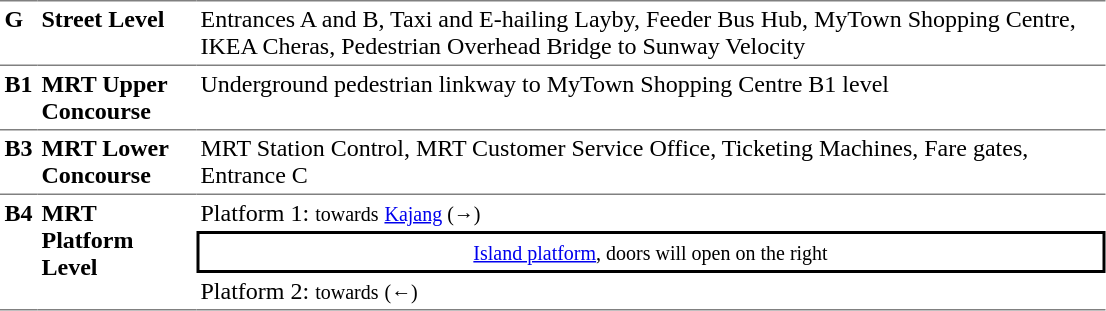<table border="0" cellspacing="0" cellpadding="3">
<tr>
<td valign="top" style="border-top:solid 1px gray; border-bottom:solid 1px gray;"><strong>G</strong></td>
<td width="100" valign="top" style="border-top:solid 1px gray;  border-bottom:solid 1px gray;"><strong>Street Level</strong></td>
<td width="400" valign="top" style="border-top:solid 1px gray;  border-bottom:solid 1px gray;">Entrances A and B, Taxi and E-hailing Layby, Feeder Bus Hub, MyTown Shopping Centre, IKEA Cheras, Pedestrian Overhead Bridge to Sunway Velocity</td>
</tr>
<tr>
<td valign="top" style="border-bottom:solid 1px gray;"><strong>B1</strong></td>
<td width="100" valign="top" style="border-bottom:solid 1px gray;"><strong>MRT Upper Concourse</strong></td>
<td width="400" valign="top" style="border-bottom:solid 1px gray;">Underground pedestrian linkway to MyTown Shopping Centre B1 level</td>
</tr>
<tr>
<td valign="top" style="border-bottom:solid 1px gray;"><strong>B3</strong></td>
<td width="100" valign="top" style="border-bottom:solid 1px gray;"><strong>MRT Lower Concourse</strong></td>
<td width="400" valign="top" style="border-bottom:solid 1px gray;">MRT Station Control, MRT Customer Service Office, Ticketing Machines, Fare gates, Entrance C</td>
</tr>
<tr>
<td rowspan="3" valign="top" style="border-bottom:solid 1px gray;"><strong>B4</strong></td>
<td rowspan="3" valign="top" style="border-bottom:solid 1px gray;"><strong>MRT Platform Level</strong></td>
<td width="600">Platform 1:   <small>towards</small> <small> <a href='#'>Kajang</a> (→)</small></td>
</tr>
<tr>
<td style="border: 2px solid black; border-image: none; text-align: center;"><small><a href='#'>Island platform</a>, doors will open on the right</small></td>
</tr>
<tr>
<td style="border-bottom:solid 1px gray;">Platform 2:   <small>towards</small> <small>  (←)</small></td>
</tr>
</table>
